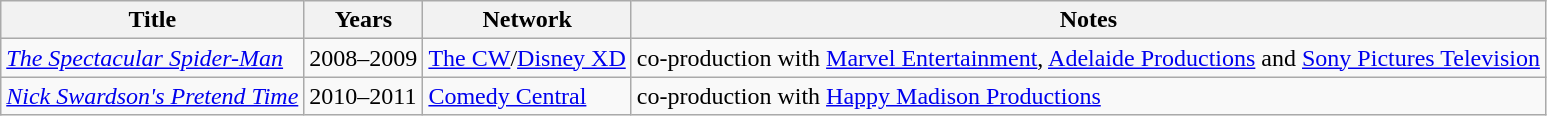<table class="wikitable sortable">
<tr>
<th>Title</th>
<th>Years</th>
<th>Network</th>
<th>Notes</th>
</tr>
<tr>
<td><em><a href='#'>The Spectacular Spider-Man</a></em></td>
<td>2008–2009</td>
<td><a href='#'>The CW</a>/<a href='#'>Disney XD</a></td>
<td>co-production with <a href='#'>Marvel Entertainment</a>, <a href='#'>Adelaide Productions</a> and <a href='#'>Sony Pictures Television</a></td>
</tr>
<tr>
<td><em><a href='#'>Nick Swardson's Pretend Time</a></em></td>
<td>2010–2011</td>
<td><a href='#'>Comedy Central</a></td>
<td>co-production with <a href='#'>Happy Madison Productions</a></td>
</tr>
</table>
